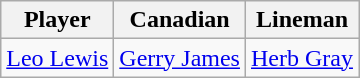<table class="wikitable">
<tr>
<th>Player</th>
<th>Canadian</th>
<th>Lineman</th>
</tr>
<tr>
<td><a href='#'>Leo Lewis</a></td>
<td><a href='#'>Gerry James</a></td>
<td><a href='#'>Herb Gray</a></td>
</tr>
</table>
